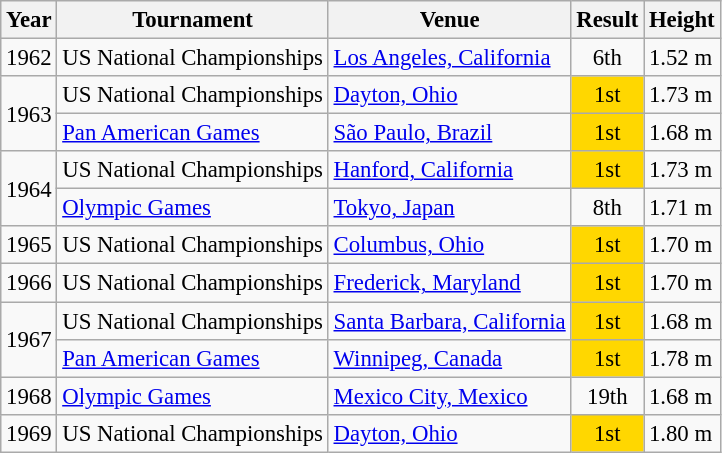<table class="wikitable" style="font-size: 95%;">
<tr>
<th>Year</th>
<th>Tournament</th>
<th>Venue</th>
<th>Result</th>
<th>Height</th>
</tr>
<tr>
<td>1962</td>
<td>US National Championships</td>
<td><a href='#'>Los Angeles, California</a></td>
<td align="center">6th</td>
<td>1.52 m</td>
</tr>
<tr>
<td rowspan=2>1963</td>
<td>US National Championships</td>
<td><a href='#'>Dayton, Ohio</a></td>
<td bgcolor="gold" align="center">1st</td>
<td>1.73 m</td>
</tr>
<tr>
<td><a href='#'>Pan American Games</a></td>
<td><a href='#'>São Paulo, Brazil</a></td>
<td bgcolor="gold" align="center">1st</td>
<td>1.68 m</td>
</tr>
<tr>
<td rowspan=2>1964</td>
<td>US National Championships</td>
<td><a href='#'>Hanford, California</a></td>
<td bgcolor="gold" align="center">1st</td>
<td>1.73 m</td>
</tr>
<tr>
<td><a href='#'>Olympic Games</a></td>
<td><a href='#'>Tokyo, Japan</a></td>
<td align="center">8th</td>
<td>1.71 m</td>
</tr>
<tr>
<td>1965</td>
<td>US National Championships</td>
<td><a href='#'>Columbus, Ohio</a></td>
<td bgcolor="gold" align="center">1st</td>
<td>1.70 m</td>
</tr>
<tr>
<td>1966</td>
<td>US National Championships</td>
<td><a href='#'>Frederick, Maryland</a></td>
<td bgcolor="gold" align="center">1st</td>
<td>1.70 m</td>
</tr>
<tr>
<td rowspan=2>1967</td>
<td>US National Championships</td>
<td><a href='#'>Santa Barbara, California</a></td>
<td bgcolor="gold" align="center">1st</td>
<td>1.68 m</td>
</tr>
<tr>
<td><a href='#'>Pan American Games</a></td>
<td><a href='#'>Winnipeg, Canada</a></td>
<td bgcolor="gold" align="center">1st</td>
<td>1.78 m</td>
</tr>
<tr>
<td>1968</td>
<td><a href='#'>Olympic Games</a></td>
<td><a href='#'>Mexico City, Mexico</a></td>
<td align="center">19th</td>
<td>1.68 m</td>
</tr>
<tr>
<td>1969</td>
<td>US National Championships</td>
<td><a href='#'>Dayton, Ohio</a></td>
<td bgcolor="gold" align="center">1st</td>
<td>1.80 m</td>
</tr>
</table>
